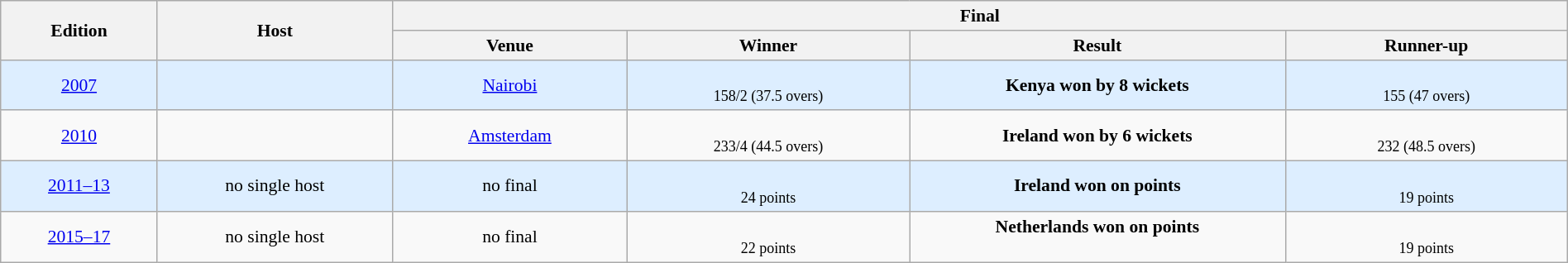<table class="wikitable" style="font-size:90%; width: 100%; text-align: center;">
<tr>
<th rowspan=2 width=10%>Edition</th>
<th rowspan=2 width=15%>Host</th>
<th colspan=4>Final</th>
</tr>
<tr>
<th width=15%>Venue</th>
<th width=18%>Winner</th>
<th width=24%>Result</th>
<th width=18%>Runner-up</th>
</tr>
<tr style="background:#ddeeff">
<td><a href='#'>2007</a></td>
<td></td>
<td><a href='#'>Nairobi</a></td>
<td><br><small>158/2 (37.5 overs)</small></td>
<td><strong>Kenya won by 8 wickets</strong><br></td>
<td><br><small>155 (47 overs)</small></td>
</tr>
<tr>
<td><a href='#'>2010</a></td>
<td></td>
<td><a href='#'>Amsterdam</a></td>
<td><br><small>233/4 (44.5 overs)</small></td>
<td><strong>Ireland won by 6 wickets</strong><br></td>
<td><br><small>232 (48.5 overs)</small></td>
</tr>
<tr style="background:#ddeeff">
<td><a href='#'>2011–13</a></td>
<td>no single host</td>
<td>no final</td>
<td><br><small>24 points</small></td>
<td><strong>Ireland won on points</strong><br></td>
<td><br><small>19 points</small></td>
</tr>
<tr>
<td><a href='#'>2015–17</a></td>
<td>no single host</td>
<td>no final</td>
<td><br><small>22 points</small></td>
<td><strong>Netherlands won on points</strong><br><br></td>
<td><br><small>19 points </small></td>
</tr>
</table>
